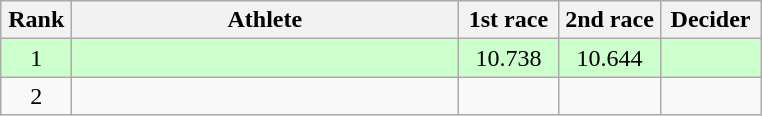<table class=wikitable style="text-align:center">
<tr>
<th width=40>Rank</th>
<th width=250>Athlete</th>
<th width=60>1st race</th>
<th width=60>2nd race</th>
<th width=60>Decider</th>
</tr>
<tr bgcolor=ccffcc>
<td>1</td>
<td align=left></td>
<td>10.738</td>
<td>10.644</td>
<td></td>
</tr>
<tr>
<td>2</td>
<td align=left></td>
<td></td>
<td></td>
<td></td>
</tr>
</table>
